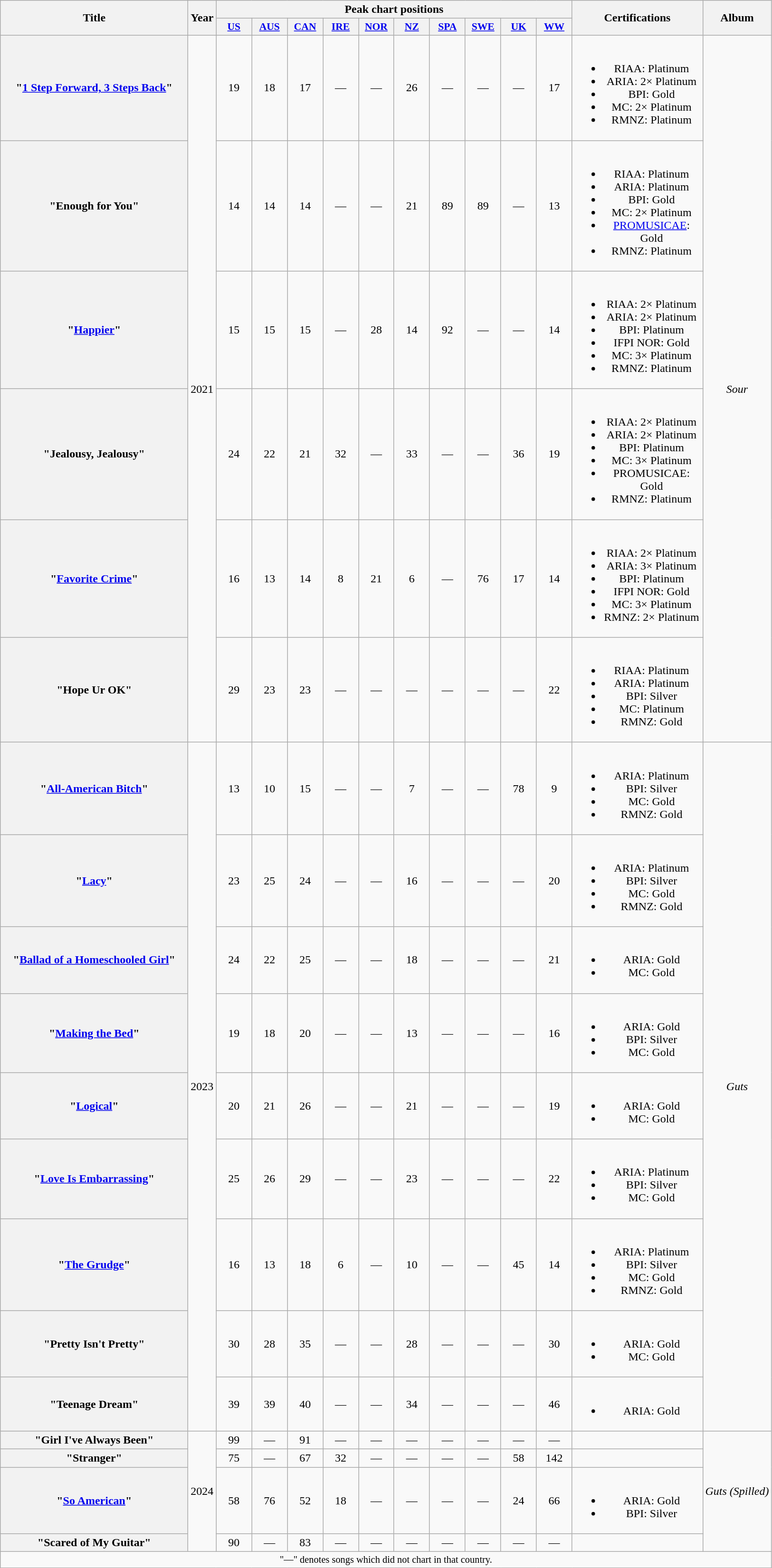<table class="wikitable plainrowheaders" style="text-align:center;">
<tr>
<th scope="col" rowspan="2" style="width:16em;">Title</th>
<th scope="col" rowspan="2">Year</th>
<th scope="col" colspan="10">Peak chart positions</th>
<th scope="col" rowspan="2" style="width:11em;">Certifications</th>
<th scope="col" rowspan="2">Album</th>
</tr>
<tr>
<th scope="col" style="width:3em;font-size:90%;"><a href='#'>US</a><br></th>
<th scope="col" style="width:3em;font-size:90%;"><a href='#'>AUS</a><br></th>
<th scope="col" style="width:3em;font-size:90%;"><a href='#'>CAN</a><br></th>
<th scope="col" style="width:3em;font-size:90%;"><a href='#'>IRE</a><br></th>
<th scope="col" style="width:3em;font-size:90%;"><a href='#'>NOR</a><br></th>
<th scope="col" style="width:3em;font-size:90%;"><a href='#'>NZ</a><br></th>
<th scope="col" style="width:3em;font-size:90%;"><a href='#'>SPA</a><br></th>
<th scope="col" style="width:3em;font-size:90%;"><a href='#'>SWE</a><br></th>
<th scope="col" style="width:3em;font-size:90%;"><a href='#'>UK</a><br></th>
<th scope="col" style="width:3em;font-size:90%;"><a href='#'>WW</a><br></th>
</tr>
<tr>
<th scope="row">"<a href='#'>1 Step Forward, 3 Steps Back</a>"</th>
<td rowspan="6">2021</td>
<td>19</td>
<td>18</td>
<td>17</td>
<td>—</td>
<td>—</td>
<td>26</td>
<td>—</td>
<td>—</td>
<td>—</td>
<td>17</td>
<td><br><ul><li>RIAA: Platinum</li><li>ARIA: 2× Platinum</li><li>BPI: Gold</li><li>MC: 2× Platinum</li><li>RMNZ: Platinum</li></ul></td>
<td rowspan="6"><em>Sour</em></td>
</tr>
<tr>
<th scope="row">"Enough for You"</th>
<td>14</td>
<td>14</td>
<td>14</td>
<td>—</td>
<td>—</td>
<td>21</td>
<td>89</td>
<td>89</td>
<td>—</td>
<td>13</td>
<td><br><ul><li>RIAA: Platinum</li><li>ARIA: Platinum</li><li>BPI: Gold</li><li>MC: 2× Platinum</li><li><a href='#'>PROMUSICAE</a>: Gold</li><li>RMNZ: Platinum</li></ul></td>
</tr>
<tr>
<th scope="row">"<a href='#'>Happier</a>"</th>
<td>15</td>
<td>15</td>
<td>15</td>
<td>—</td>
<td>28</td>
<td>14</td>
<td>92</td>
<td>—</td>
<td>—</td>
<td>14</td>
<td><br><ul><li>RIAA: 2× Platinum</li><li>ARIA: 2× Platinum</li><li>BPI: Platinum</li><li>IFPI NOR: Gold</li><li>MC: 3× Platinum</li><li>RMNZ: Platinum</li></ul></td>
</tr>
<tr>
<th scope="row">"Jealousy, Jealousy"</th>
<td>24</td>
<td>22</td>
<td>21</td>
<td>32</td>
<td>—</td>
<td>33</td>
<td>—</td>
<td>—</td>
<td>36</td>
<td>19</td>
<td><br><ul><li>RIAA: 2× Platinum</li><li>ARIA: 2× Platinum</li><li>BPI: Platinum</li><li>MC: 3× Platinum</li><li>PROMUSICAE: Gold</li><li>RMNZ: Platinum</li></ul></td>
</tr>
<tr>
<th scope="row">"<a href='#'>Favorite Crime</a>"</th>
<td>16</td>
<td>13</td>
<td>14</td>
<td>8</td>
<td>21</td>
<td>6</td>
<td>—</td>
<td>76</td>
<td>17</td>
<td>14</td>
<td><br><ul><li>RIAA: 2× Platinum</li><li>ARIA: 3× Platinum</li><li>BPI: Platinum</li><li>IFPI NOR: Gold</li><li>MC: 3× Platinum</li><li>RMNZ: 2× Platinum</li></ul></td>
</tr>
<tr>
<th scope="row">"Hope Ur OK"</th>
<td>29</td>
<td>23</td>
<td>23</td>
<td>—</td>
<td>—</td>
<td>—</td>
<td>—</td>
<td>—</td>
<td>—</td>
<td>22</td>
<td><br><ul><li>RIAA: Platinum</li><li>ARIA: Platinum</li><li>BPI: Silver</li><li>MC: Platinum</li><li>RMNZ: Gold</li></ul></td>
</tr>
<tr>
<th scope="row">"<a href='#'>All-American Bitch</a>"</th>
<td rowspan="9">2023</td>
<td>13</td>
<td>10</td>
<td>15</td>
<td>—</td>
<td>—</td>
<td>7</td>
<td>—</td>
<td>—</td>
<td>78</td>
<td>9</td>
<td><br><ul><li>ARIA: Platinum</li><li>BPI: Silver</li><li>MC: Gold</li><li>RMNZ: Gold</li></ul></td>
<td rowspan="9"><em>Guts</em></td>
</tr>
<tr>
<th scope="row">"<a href='#'>Lacy</a>"</th>
<td>23</td>
<td>25</td>
<td>24</td>
<td>—</td>
<td>—</td>
<td>16</td>
<td>—</td>
<td>—</td>
<td>—</td>
<td>20</td>
<td><br><ul><li>ARIA: Platinum</li><li>BPI: Silver</li><li>MC: Gold</li><li>RMNZ: Gold</li></ul></td>
</tr>
<tr>
<th scope="row">"<a href='#'>Ballad of a Homeschooled Girl</a>"</th>
<td>24</td>
<td>22</td>
<td>25</td>
<td>—</td>
<td>—</td>
<td>18</td>
<td>—</td>
<td>—</td>
<td>—</td>
<td>21</td>
<td><br><ul><li>ARIA: Gold</li><li>MC: Gold</li></ul></td>
</tr>
<tr>
<th scope="row">"<a href='#'>Making the Bed</a>"</th>
<td>19</td>
<td>18</td>
<td>20</td>
<td>—</td>
<td>—</td>
<td>13</td>
<td>—</td>
<td>—</td>
<td>—</td>
<td>16</td>
<td><br><ul><li>ARIA: Gold</li><li>BPI: Silver</li><li>MC: Gold</li></ul></td>
</tr>
<tr>
<th scope="row">"<a href='#'>Logical</a>"</th>
<td>20</td>
<td>21</td>
<td>26</td>
<td>—</td>
<td>—</td>
<td>21</td>
<td>—</td>
<td>—</td>
<td>—</td>
<td>19</td>
<td><br><ul><li>ARIA: Gold</li><li>MC: Gold</li></ul></td>
</tr>
<tr>
<th scope="row">"<a href='#'>Love Is Embarrassing</a>"</th>
<td>25</td>
<td>26</td>
<td>29</td>
<td>—</td>
<td>—</td>
<td>23</td>
<td>—</td>
<td>—</td>
<td>—</td>
<td>22</td>
<td><br><ul><li>ARIA: Platinum</li><li>BPI: Silver</li><li>MC: Gold</li></ul></td>
</tr>
<tr>
<th scope="row">"<a href='#'>The Grudge</a>"</th>
<td>16</td>
<td>13</td>
<td>18</td>
<td>6</td>
<td>—</td>
<td>10</td>
<td>—</td>
<td>—</td>
<td>45</td>
<td>14</td>
<td><br><ul><li>ARIA: Platinum</li><li>BPI: Silver</li><li>MC: Gold</li><li>RMNZ: Gold</li></ul></td>
</tr>
<tr>
<th scope="row">"Pretty Isn't Pretty"</th>
<td>30</td>
<td>28</td>
<td>35</td>
<td>—</td>
<td>—</td>
<td>28</td>
<td>—</td>
<td>—</td>
<td>—</td>
<td>30</td>
<td><br><ul><li>ARIA: Gold</li><li>MC: Gold</li></ul></td>
</tr>
<tr>
<th scope="row">"Teenage Dream"</th>
<td>39</td>
<td>39</td>
<td>40</td>
<td>—</td>
<td>—</td>
<td>34</td>
<td>—</td>
<td>—</td>
<td>—</td>
<td>46</td>
<td><br><ul><li>ARIA: Gold</li></ul></td>
</tr>
<tr>
<th scope="row">"Girl I've Always Been"</th>
<td rowspan="4">2024</td>
<td>99</td>
<td>—</td>
<td>91</td>
<td>—</td>
<td>—</td>
<td>—</td>
<td>—</td>
<td>—</td>
<td>—</td>
<td>—</td>
<td></td>
<td rowspan="4"><em>Guts (Spilled)</em></td>
</tr>
<tr>
<th scope="row">"Stranger"</th>
<td>75</td>
<td>—</td>
<td>67</td>
<td>32</td>
<td>—</td>
<td>—</td>
<td>—</td>
<td>—</td>
<td>58</td>
<td>142</td>
<td></td>
</tr>
<tr>
<th scope="row">"<a href='#'>So American</a>"</th>
<td>58</td>
<td>76</td>
<td>52</td>
<td>18</td>
<td>—</td>
<td>—</td>
<td>—</td>
<td>—</td>
<td>24</td>
<td>66</td>
<td><br><ul><li>ARIA: Gold</li><li>BPI: Silver</li></ul></td>
</tr>
<tr>
<th scope="row">"Scared of My Guitar"</th>
<td>90</td>
<td>—</td>
<td>83</td>
<td>—</td>
<td>—</td>
<td>—</td>
<td>—</td>
<td>—</td>
<td>—</td>
<td>—</td>
</tr>
<tr>
<td colspan="14" style="font-size:85%;">"—" denotes songs which did not chart in that country.</td>
</tr>
</table>
